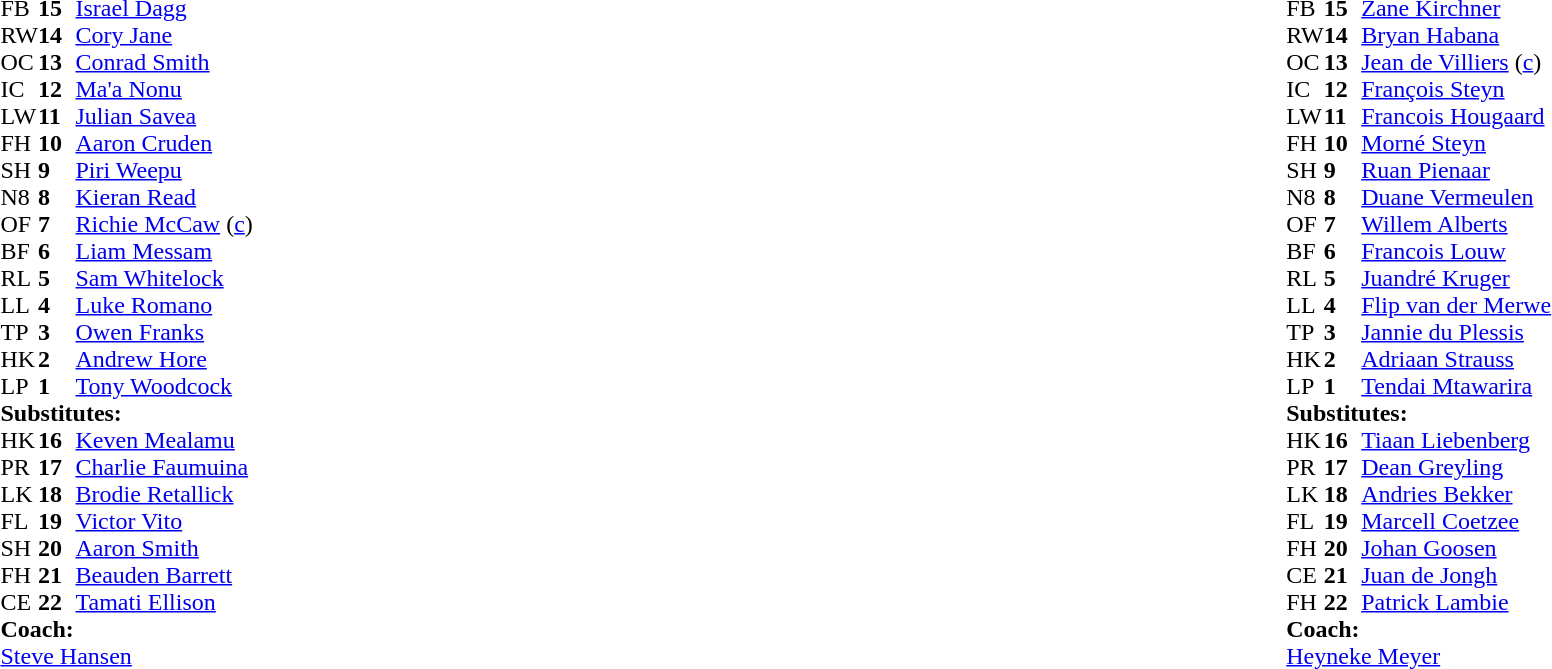<table style="width:100%">
<tr>
<td style="vertical-align:top; width:50%;"><br><table style="font-size: 100%" cellspacing="0" cellpadding="0">
<tr>
<th width="25"></th>
<th width="25"></th>
</tr>
<tr>
<td>FB</td>
<td><strong>15</strong></td>
<td><a href='#'>Israel Dagg</a></td>
</tr>
<tr>
<td>RW</td>
<td><strong>14</strong></td>
<td><a href='#'>Cory Jane</a></td>
</tr>
<tr>
<td>OC</td>
<td><strong>13</strong></td>
<td><a href='#'>Conrad Smith</a></td>
</tr>
<tr>
<td>IC</td>
<td><strong>12</strong></td>
<td><a href='#'>Ma'a Nonu</a></td>
</tr>
<tr>
<td>LW</td>
<td><strong>11</strong></td>
<td><a href='#'>Julian Savea</a></td>
</tr>
<tr>
<td>FH</td>
<td><strong>10</strong></td>
<td><a href='#'>Aaron Cruden</a></td>
</tr>
<tr>
<td>SH</td>
<td><strong>9</strong></td>
<td><a href='#'>Piri Weepu</a></td>
<td></td>
<td></td>
</tr>
<tr>
<td>N8</td>
<td><strong>8</strong></td>
<td><a href='#'>Kieran Read</a></td>
</tr>
<tr>
<td>OF</td>
<td><strong>7</strong></td>
<td><a href='#'>Richie McCaw</a> (<a href='#'>c</a>)</td>
</tr>
<tr>
<td>BF</td>
<td><strong>6</strong></td>
<td><a href='#'>Liam Messam</a></td>
</tr>
<tr>
<td>RL</td>
<td><strong>5</strong></td>
<td><a href='#'>Sam Whitelock</a></td>
</tr>
<tr>
<td>LL</td>
<td><strong>4</strong></td>
<td><a href='#'>Luke Romano</a></td>
<td></td>
<td></td>
</tr>
<tr>
<td>TP</td>
<td><strong>3</strong></td>
<td><a href='#'>Owen Franks</a></td>
<td></td>
<td></td>
</tr>
<tr>
<td>HK</td>
<td><strong>2</strong></td>
<td><a href='#'>Andrew Hore</a></td>
<td></td>
<td></td>
</tr>
<tr>
<td>LP</td>
<td><strong>1</strong></td>
<td><a href='#'>Tony Woodcock</a></td>
</tr>
<tr>
<td colspan=3><strong>Substitutes:</strong></td>
</tr>
<tr>
<td>HK</td>
<td><strong>16</strong></td>
<td><a href='#'>Keven Mealamu</a></td>
<td></td>
<td></td>
</tr>
<tr>
<td>PR</td>
<td><strong>17</strong></td>
<td><a href='#'>Charlie Faumuina</a></td>
<td></td>
<td></td>
</tr>
<tr>
<td>LK</td>
<td><strong>18</strong></td>
<td><a href='#'>Brodie Retallick</a></td>
<td></td>
<td></td>
</tr>
<tr>
<td>FL</td>
<td><strong>19</strong></td>
<td><a href='#'>Victor Vito</a></td>
</tr>
<tr>
<td>SH</td>
<td><strong>20</strong></td>
<td><a href='#'>Aaron Smith</a></td>
<td></td>
<td></td>
</tr>
<tr>
<td>FH</td>
<td><strong>21</strong></td>
<td><a href='#'>Beauden Barrett</a></td>
</tr>
<tr>
<td>CE</td>
<td><strong>22</strong></td>
<td><a href='#'>Tamati Ellison</a></td>
</tr>
<tr>
<td colspan="3"><strong>Coach:</strong></td>
</tr>
<tr>
<td colspan="4"> <a href='#'>Steve Hansen</a></td>
</tr>
</table>
</td>
<td style="vertical-align:top"></td>
<td style="vertical-align:top; width:50%;"><br><table cellspacing="0" cellpadding="0" style="font-size:100%; margin:auto;">
<tr>
<th width="25"></th>
<th width="25"></th>
</tr>
<tr>
<td>FB</td>
<td><strong>15</strong></td>
<td><a href='#'>Zane Kirchner</a></td>
<td></td>
<td></td>
</tr>
<tr>
<td>RW</td>
<td><strong>14</strong></td>
<td><a href='#'>Bryan Habana</a></td>
</tr>
<tr>
<td>OC</td>
<td><strong>13</strong></td>
<td><a href='#'>Jean de Villiers</a> (<a href='#'>c</a>)</td>
</tr>
<tr>
<td>IC</td>
<td><strong>12</strong></td>
<td><a href='#'>François Steyn</a></td>
</tr>
<tr>
<td>LW</td>
<td><strong>11</strong></td>
<td><a href='#'>Francois Hougaard</a></td>
</tr>
<tr>
<td>FH</td>
<td><strong>10</strong></td>
<td><a href='#'>Morné Steyn</a></td>
<td></td>
<td></td>
</tr>
<tr>
<td>SH</td>
<td><strong>9</strong></td>
<td><a href='#'>Ruan Pienaar</a></td>
</tr>
<tr>
<td>N8</td>
<td><strong>8</strong></td>
<td><a href='#'>Duane Vermeulen</a></td>
</tr>
<tr>
<td>OF</td>
<td><strong>7</strong></td>
<td><a href='#'>Willem Alberts</a></td>
<td></td>
<td></td>
</tr>
<tr>
<td>BF</td>
<td><strong>6</strong></td>
<td><a href='#'>Francois Louw</a></td>
</tr>
<tr>
<td>RL</td>
<td><strong>5</strong></td>
<td><a href='#'>Juandré Kruger</a></td>
<td></td>
<td></td>
<td></td>
<td></td>
</tr>
<tr>
<td>LL</td>
<td><strong>4</strong></td>
<td><a href='#'>Flip van der Merwe</a></td>
<td></td>
<td colspan=2></td>
</tr>
<tr>
<td>TP</td>
<td><strong>3</strong></td>
<td><a href='#'>Jannie du Plessis</a></td>
</tr>
<tr>
<td>HK</td>
<td><strong>2</strong></td>
<td><a href='#'>Adriaan Strauss</a></td>
<td></td>
<td></td>
</tr>
<tr>
<td>LP</td>
<td><strong>1</strong></td>
<td><a href='#'>Tendai Mtawarira</a></td>
<td></td>
<td></td>
</tr>
<tr>
<td colspan=3><strong>Substitutes:</strong></td>
</tr>
<tr>
<td>HK</td>
<td><strong>16</strong></td>
<td><a href='#'>Tiaan Liebenberg</a></td>
<td></td>
<td></td>
</tr>
<tr>
<td>PR</td>
<td><strong>17</strong></td>
<td><a href='#'>Dean Greyling</a></td>
<td></td>
<td></td>
<td></td>
</tr>
<tr>
<td>LK</td>
<td><strong>18</strong></td>
<td><a href='#'>Andries Bekker</a></td>
<td></td>
<td></td>
<td></td>
<td></td>
</tr>
<tr>
<td>FL</td>
<td><strong>19</strong></td>
<td><a href='#'>Marcell Coetzee</a></td>
<td></td>
<td></td>
</tr>
<tr>
<td>FH</td>
<td><strong>20</strong></td>
<td><a href='#'>Johan Goosen</a></td>
<td></td>
<td></td>
</tr>
<tr>
<td>CE</td>
<td><strong>21</strong></td>
<td><a href='#'>Juan de Jongh</a></td>
</tr>
<tr>
<td>FH</td>
<td><strong>22</strong></td>
<td><a href='#'>Patrick Lambie</a></td>
<td></td>
<td></td>
</tr>
<tr>
<td colspan="3"><strong>Coach:</strong></td>
</tr>
<tr>
<td colspan="4"> <a href='#'>Heyneke Meyer</a></td>
</tr>
</table>
</td>
</tr>
</table>
